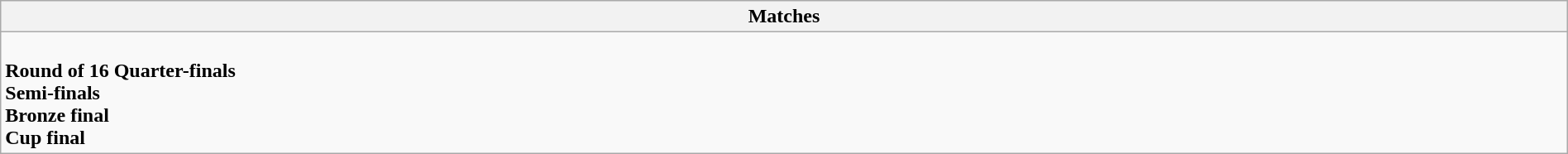<table class="wikitable collapsible expanded" style="width:100%;">
<tr>
<th>Matches</th>
</tr>
<tr>
<td><br><strong>Round of 16</strong>








<strong>Quarter-finals</strong>



<br><strong>Semi-finals</strong>

<br><strong>Bronze final</strong>
<br><strong>Cup final</strong>
</td>
</tr>
</table>
